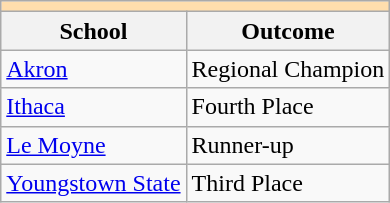<table class="wikitable" style="float:left; margin-right:1em;">
<tr>
<th colspan="3" style="background:#ffdead;"></th>
</tr>
<tr>
<th>School</th>
<th>Outcome</th>
</tr>
<tr>
<td><a href='#'>Akron</a></td>
<td>Regional Champion</td>
</tr>
<tr>
<td><a href='#'>Ithaca</a></td>
<td>Fourth Place</td>
</tr>
<tr>
<td><a href='#'>Le Moyne</a></td>
<td>Runner-up</td>
</tr>
<tr>
<td><a href='#'>Youngstown State</a></td>
<td>Third Place</td>
</tr>
</table>
